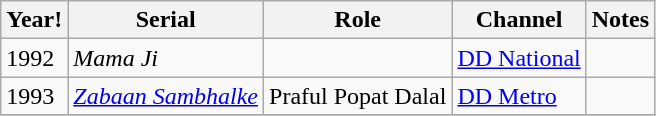<table class="wikitable">
<tr>
<th>Year!</th>
<th>Serial</th>
<th>Role</th>
<th>Channel</th>
<th>Notes</th>
</tr>
<tr>
<td>1992</td>
<td><em>Mama Ji</em></td>
<td></td>
<td><a href='#'>DD National</a></td>
<td></td>
</tr>
<tr>
<td>1993</td>
<td><em><a href='#'>Zabaan Sambhalke</a></em></td>
<td>Praful Popat Dalal</td>
<td><a href='#'>DD Metro</a></td>
<td></td>
</tr>
<tr>
</tr>
</table>
